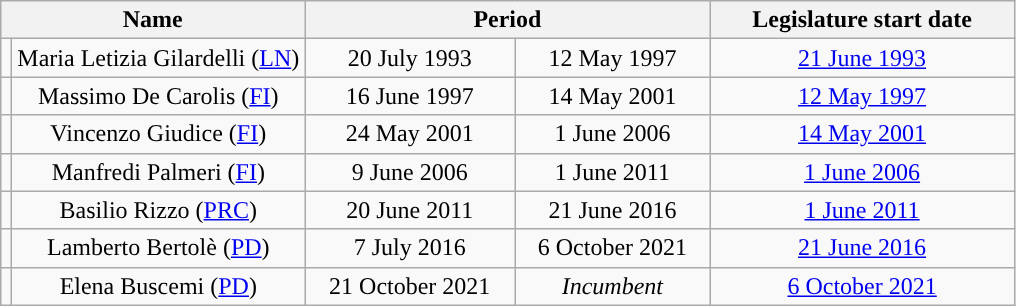<table class="wikitable">
<tr>
<th width="30%" colspan=2>Name</th>
<th width="40%" colspan=2>Period</th>
<th width="30%">Legislature start date</th>
</tr>
<tr align=center>
<td style="background:"></td>
<td>Maria Letizia Gilardelli (<a href='#'>LN</a>)</td>
<td>20 July 1993</td>
<td>12 May 1997</td>
<td><a href='#'>21 June 1993</a></td>
</tr>
<tr align=center>
<td style="background:"></td>
<td>Massimo De Carolis (<a href='#'>FI</a>)</td>
<td>16 June 1997</td>
<td>14 May 2001</td>
<td><a href='#'>12 May 1997</a></td>
</tr>
<tr align=center>
<td style="background:"></td>
<td>Vincenzo Giudice (<a href='#'>FI</a>)</td>
<td>24 May 2001</td>
<td>1 June 2006</td>
<td><a href='#'>14 May 2001</a></td>
</tr>
<tr align=center>
<td style="background:"></td>
<td>Manfredi Palmeri (<a href='#'>FI</a>)</td>
<td>9 June 2006</td>
<td>1 June 2011</td>
<td><a href='#'>1 June 2006</a></td>
</tr>
<tr align=center>
<td style="background:"></td>
<td>Basilio Rizzo (<a href='#'>PRC</a>)</td>
<td>20 June 2011</td>
<td>21 June 2016</td>
<td><a href='#'>1 June 2011</a></td>
</tr>
<tr align=center>
<td style="background:"></td>
<td>Lamberto Bertolè (<a href='#'>PD</a>)</td>
<td>7 July 2016</td>
<td>6 October 2021</td>
<td><a href='#'>21 June 2016</a></td>
</tr>
<tr align=center>
<td style="background:"></td>
<td>Elena Buscemi (<a href='#'>PD</a>)</td>
<td>21 October 2021</td>
<td><em>Incumbent</em></td>
<td><a href='#'>6 October 2021</a></td>
</tr>
</table>
